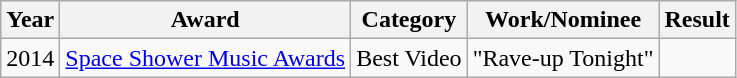<table class="wikitable">
<tr>
<th>Year</th>
<th>Award</th>
<th>Category</th>
<th>Work/Nominee</th>
<th>Result</th>
</tr>
<tr>
<td align="center">2014</td>
<td><a href='#'>Space Shower Music Awards</a></td>
<td>Best Video</td>
<td>"Rave-up Tonight"</td>
<td></td>
</tr>
</table>
